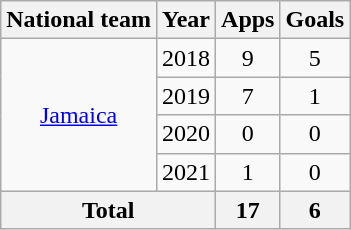<table class="wikitable" style="text-align:center">
<tr>
<th>National team</th>
<th>Year</th>
<th>Apps</th>
<th>Goals</th>
</tr>
<tr>
<td rowspan=4><a href='#'>Jamaica</a></td>
<td>2018</td>
<td>9</td>
<td>5</td>
</tr>
<tr>
<td>2019</td>
<td>7</td>
<td>1</td>
</tr>
<tr>
<td>2020</td>
<td>0</td>
<td>0</td>
</tr>
<tr>
<td>2021</td>
<td>1</td>
<td>0</td>
</tr>
<tr>
<th colspan=2>Total</th>
<th>17</th>
<th>6</th>
</tr>
</table>
